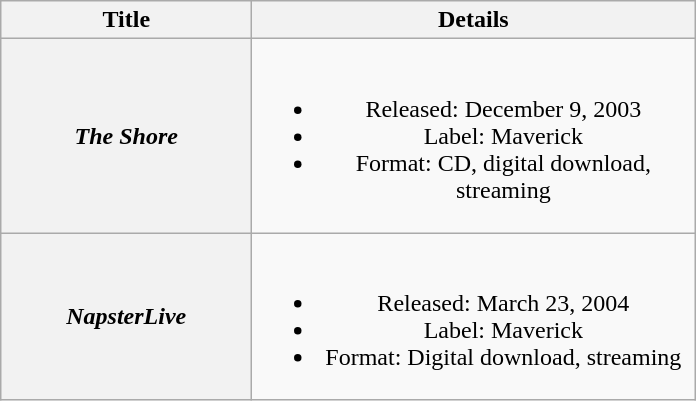<table class="wikitable plainrowheaders" style="text-align:center;">
<tr>
<th scope="col" style="width:10em;">Title</th>
<th scope="col" style="width:18em;">Details</th>
</tr>
<tr>
<th scope="row"><em>The Shore</em></th>
<td><br><ul><li>Released: December 9, 2003</li><li>Label: Maverick</li><li>Format: CD, digital download, streaming</li></ul></td>
</tr>
<tr>
<th scope="row"><em>NapsterLive</em></th>
<td><br><ul><li>Released: March 23, 2004</li><li>Label: Maverick</li><li>Format: Digital download, streaming</li></ul></td>
</tr>
</table>
